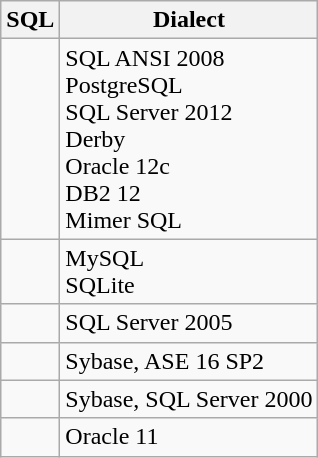<table class="wikitable">
<tr>
<th>SQL</th>
<th>Dialect</th>
</tr>
<tr>
<td><br></td>
<td>SQL ANSI 2008<br>PostgreSQL<br>SQL Server 2012<br>Derby<br>Oracle 12c<br>DB2 12<br>Mimer SQL</td>
</tr>
<tr>
<td><br></td>
<td>MySQL<br>SQLite</td>
</tr>
<tr>
<td><br></td>
<td>SQL Server 2005</td>
</tr>
<tr>
<td><br></td>
<td>Sybase, ASE 16 SP2</td>
</tr>
<tr>
<td><br></td>
<td>Sybase, SQL Server 2000</td>
</tr>
<tr>
<td><br></td>
<td>Oracle 11</td>
</tr>
</table>
